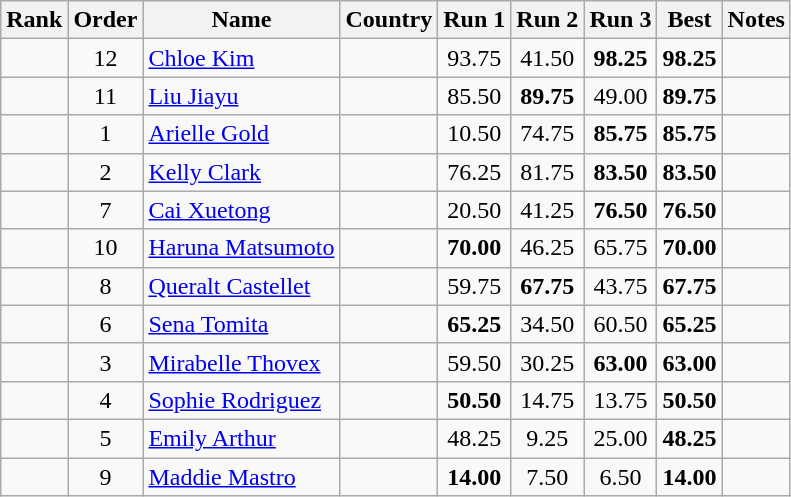<table class="wikitable sortable" style="text-align:center">
<tr>
<th>Rank</th>
<th>Order</th>
<th>Name</th>
<th>Country</th>
<th>Run 1</th>
<th>Run 2</th>
<th>Run 3</th>
<th>Best</th>
<th>Notes</th>
</tr>
<tr>
<td></td>
<td>12</td>
<td align="left"><a href='#'>Chloe Kim</a></td>
<td align="left"></td>
<td>93.75</td>
<td>41.50</td>
<td><strong>98.25</strong></td>
<td><strong>98.25</strong></td>
<td></td>
</tr>
<tr>
<td></td>
<td>11</td>
<td align="left"><a href='#'>Liu Jiayu</a></td>
<td align="left"></td>
<td>85.50</td>
<td><strong>89.75</strong></td>
<td>49.00</td>
<td><strong>89.75</strong></td>
<td></td>
</tr>
<tr>
<td></td>
<td>1</td>
<td align="left"><a href='#'>Arielle Gold</a></td>
<td align="left"></td>
<td>10.50</td>
<td>74.75</td>
<td><strong>85.75</strong></td>
<td><strong>85.75</strong></td>
<td></td>
</tr>
<tr>
<td></td>
<td>2</td>
<td align="left"><a href='#'>Kelly Clark</a></td>
<td align="left"></td>
<td>76.25</td>
<td>81.75</td>
<td><strong>83.50</strong></td>
<td><strong>83.50</strong></td>
<td></td>
</tr>
<tr>
<td></td>
<td>7</td>
<td align="left"><a href='#'>Cai Xuetong</a></td>
<td align="left"></td>
<td>20.50</td>
<td>41.25</td>
<td><strong>76.50</strong></td>
<td><strong>76.50</strong></td>
<td></td>
</tr>
<tr>
<td></td>
<td>10</td>
<td align="left"><a href='#'>Haruna Matsumoto</a></td>
<td align="left"></td>
<td><strong>70.00</strong></td>
<td>46.25</td>
<td>65.75</td>
<td><strong>70.00</strong></td>
<td></td>
</tr>
<tr>
<td></td>
<td>8</td>
<td align="left"><a href='#'>Queralt Castellet</a></td>
<td align="left"></td>
<td>59.75</td>
<td><strong>67.75</strong></td>
<td>43.75</td>
<td><strong>67.75</strong></td>
<td></td>
</tr>
<tr>
<td></td>
<td>6</td>
<td align="left"><a href='#'>Sena Tomita</a></td>
<td align="left"></td>
<td><strong>65.25</strong></td>
<td>34.50</td>
<td>60.50</td>
<td><strong>65.25</strong></td>
<td></td>
</tr>
<tr>
<td></td>
<td>3</td>
<td align="left"><a href='#'>Mirabelle Thovex</a></td>
<td align="left"></td>
<td>59.50</td>
<td>30.25</td>
<td><strong>63.00</strong></td>
<td><strong>63.00</strong></td>
<td></td>
</tr>
<tr>
<td></td>
<td>4</td>
<td align="left"><a href='#'>Sophie Rodriguez</a></td>
<td align="left"></td>
<td><strong>50.50</strong></td>
<td>14.75</td>
<td>13.75</td>
<td><strong>50.50</strong></td>
<td></td>
</tr>
<tr>
<td></td>
<td>5</td>
<td align="left"><a href='#'>Emily Arthur</a></td>
<td align="left"></td>
<td>48.25</td>
<td>9.25</td>
<td>25.00</td>
<td><strong>48.25</strong></td>
<td></td>
</tr>
<tr>
<td></td>
<td>9</td>
<td align="left"><a href='#'>Maddie Mastro</a></td>
<td align="left"></td>
<td><strong>14.00</strong></td>
<td>7.50</td>
<td>6.50</td>
<td><strong>14.00</strong></td>
<td></td>
</tr>
</table>
